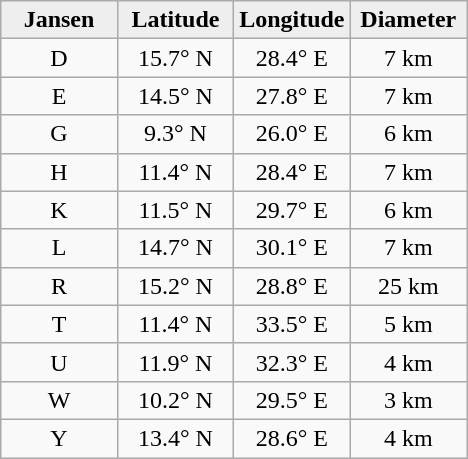<table class="wikitable">
<tr>
<th width="25%" style="background:#eeeeee;">Jansen</th>
<th width="25%" style="background:#eeeeee;">Latitude</th>
<th width="25%" style="background:#eeeeee;">Longitude</th>
<th width="25%" style="background:#eeeeee;">Diameter</th>
</tr>
<tr>
<td align="center">D</td>
<td align="center">15.7° N</td>
<td align="center">28.4° E</td>
<td align="center">7 km</td>
</tr>
<tr>
<td align="center">E</td>
<td align="center">14.5° N</td>
<td align="center">27.8° E</td>
<td align="center">7 km</td>
</tr>
<tr>
<td align="center">G</td>
<td align="center">9.3° N</td>
<td align="center">26.0° E</td>
<td align="center">6 km</td>
</tr>
<tr>
<td align="center">H</td>
<td align="center">11.4° N</td>
<td align="center">28.4° E</td>
<td align="center">7 km</td>
</tr>
<tr>
<td align="center">K</td>
<td align="center">11.5° N</td>
<td align="center">29.7° E</td>
<td align="center">6 km</td>
</tr>
<tr>
<td align="center">L</td>
<td align="center">14.7° N</td>
<td align="center">30.1° E</td>
<td align="center">7 km</td>
</tr>
<tr>
<td align="center">R</td>
<td align="center">15.2° N</td>
<td align="center">28.8° E</td>
<td align="center">25 km</td>
</tr>
<tr>
<td align="center">T</td>
<td align="center">11.4° N</td>
<td align="center">33.5° E</td>
<td align="center">5 km</td>
</tr>
<tr>
<td align="center">U</td>
<td align="center">11.9° N</td>
<td align="center">32.3° E</td>
<td align="center">4 km</td>
</tr>
<tr>
<td align="center">W</td>
<td align="center">10.2° N</td>
<td align="center">29.5° E</td>
<td align="center">3 km</td>
</tr>
<tr>
<td align="center">Y</td>
<td align="center">13.4° N</td>
<td align="center">28.6° E</td>
<td align="center">4 km</td>
</tr>
</table>
